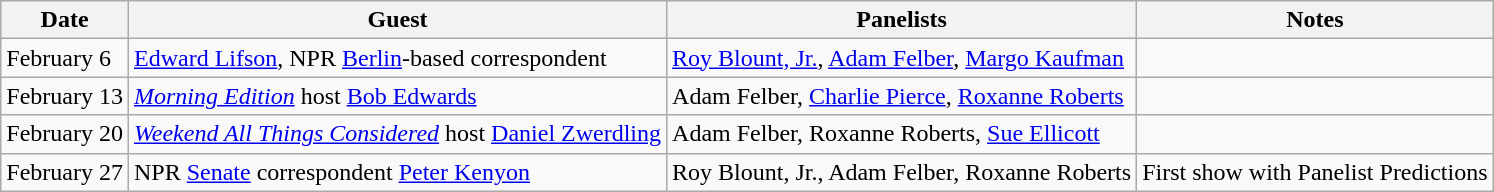<table class="wikitable">
<tr>
<th>Date</th>
<th>Guest</th>
<th>Panelists</th>
<th>Notes</th>
</tr>
<tr>
<td>February 6</td>
<td><a href='#'>Edward Lifson</a>, NPR <a href='#'>Berlin</a>-based correspondent</td>
<td><a href='#'>Roy Blount, Jr.</a>, <a href='#'>Adam Felber</a>, <a href='#'>Margo Kaufman</a></td>
<td></td>
</tr>
<tr>
<td>February 13</td>
<td><em><a href='#'>Morning Edition</a></em> host <a href='#'>Bob Edwards</a></td>
<td>Adam Felber, <a href='#'>Charlie Pierce</a>, <a href='#'>Roxanne Roberts</a></td>
<td></td>
</tr>
<tr>
<td>February 20</td>
<td><em><a href='#'>Weekend All Things Considered</a></em> host <a href='#'>Daniel Zwerdling</a></td>
<td>Adam Felber, Roxanne Roberts, <a href='#'>Sue Ellicott</a></td>
<td></td>
</tr>
<tr>
<td>February 27</td>
<td>NPR <a href='#'>Senate</a> correspondent <a href='#'>Peter Kenyon</a></td>
<td>Roy Blount, Jr., Adam Felber, Roxanne Roberts</td>
<td>First show with Panelist Predictions</td>
</tr>
</table>
